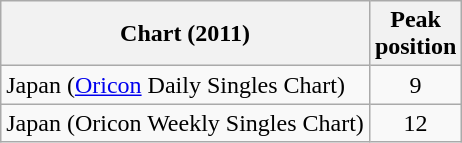<table class="wikitable sortable" border="1">
<tr>
<th>Chart (2011)</th>
<th>Peak<br>position</th>
</tr>
<tr>
<td>Japan (<a href='#'>Oricon</a> Daily Singles Chart)</td>
<td style="text-align:center;">9</td>
</tr>
<tr>
<td>Japan (Oricon Weekly Singles Chart)</td>
<td style="text-align:center;">12</td>
</tr>
</table>
